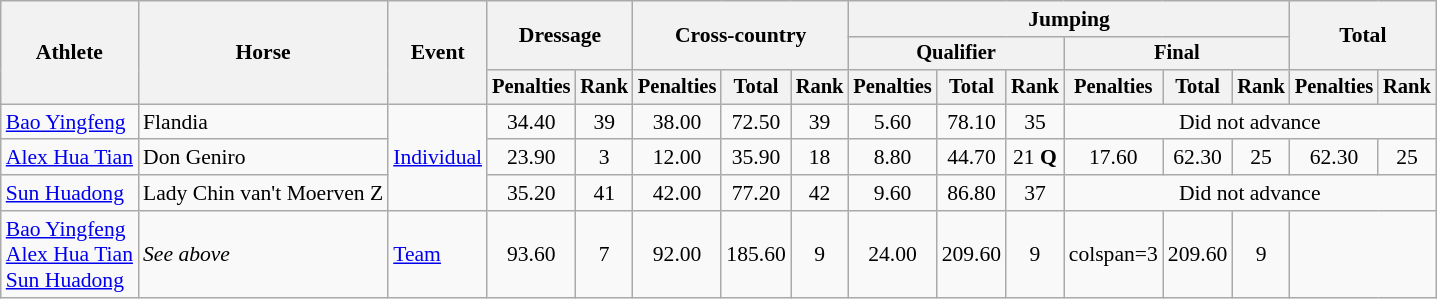<table class=wikitable style="font-size:90%">
<tr>
<th rowspan="3">Athlete</th>
<th rowspan="3">Horse</th>
<th rowspan="3">Event</th>
<th colspan="2" rowspan="2">Dressage</th>
<th colspan="3" rowspan="2">Cross-country</th>
<th colspan="6">Jumping</th>
<th colspan="2" rowspan="2">Total</th>
</tr>
<tr style="font-size:95%">
<th colspan="3">Qualifier</th>
<th colspan="3">Final</th>
</tr>
<tr style="font-size:95%">
<th>Penalties</th>
<th>Rank</th>
<th>Penalties</th>
<th>Total</th>
<th>Rank</th>
<th>Penalties</th>
<th>Total</th>
<th>Rank</th>
<th>Penalties</th>
<th>Total</th>
<th>Rank</th>
<th>Penalties</th>
<th>Rank</th>
</tr>
<tr align=center>
<td align=left><a href='#'>Bao Yingfeng</a></td>
<td align=left>Flandia</td>
<td rowspan=3 align=left><a href='#'>Individual</a></td>
<td>34.40</td>
<td>39</td>
<td>38.00</td>
<td>72.50</td>
<td>39</td>
<td>5.60</td>
<td>78.10</td>
<td>35</td>
<td colspan="5">Did not advance</td>
</tr>
<tr align=center>
<td align=left><a href='#'>Alex Hua Tian</a></td>
<td align=left>Don Geniro</td>
<td>23.90</td>
<td>3</td>
<td>12.00</td>
<td>35.90</td>
<td>18</td>
<td>8.80</td>
<td>44.70</td>
<td>21 <strong>Q</strong></td>
<td>17.60</td>
<td>62.30</td>
<td>25</td>
<td>62.30</td>
<td>25</td>
</tr>
<tr align=center>
<td align=left><a href='#'>Sun Huadong</a></td>
<td align=left>Lady Chin van't Moerven Z</td>
<td>35.20</td>
<td>41</td>
<td>42.00</td>
<td>77.20</td>
<td>42</td>
<td>9.60</td>
<td>86.80</td>
<td>37</td>
<td colspan="5">Did not advance</td>
</tr>
<tr align=center>
<td align=left><a href='#'>Bao Yingfeng</a><br><a href='#'>Alex Hua Tian</a><br><a href='#'>Sun Huadong</a></td>
<td align=left><em>See above</em></td>
<td align=left><a href='#'>Team</a></td>
<td>93.60</td>
<td>7</td>
<td>92.00</td>
<td>185.60</td>
<td>9</td>
<td>24.00</td>
<td>209.60</td>
<td>9</td>
<td>colspan=3 </td>
<td>209.60</td>
<td>9</td>
</tr>
</table>
